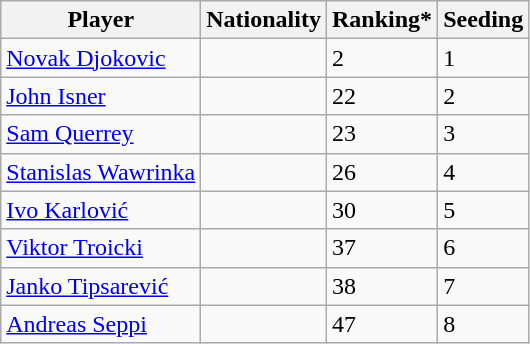<table class=wikitable>
<tr>
<th>Player</th>
<th>Nationality</th>
<th>Ranking*</th>
<th>Seeding</th>
</tr>
<tr>
<td><a href='#'>Novak Djokovic</a></td>
<td></td>
<td>2</td>
<td>1</td>
</tr>
<tr>
<td><a href='#'>John Isner</a></td>
<td></td>
<td>22</td>
<td>2</td>
</tr>
<tr>
<td><a href='#'>Sam Querrey</a></td>
<td></td>
<td>23</td>
<td>3</td>
</tr>
<tr>
<td><a href='#'>Stanislas Wawrinka</a></td>
<td></td>
<td>26</td>
<td>4</td>
</tr>
<tr>
<td><a href='#'>Ivo Karlović</a></td>
<td></td>
<td>30</td>
<td>5</td>
</tr>
<tr>
<td><a href='#'>Viktor Troicki</a></td>
<td></td>
<td>37</td>
<td>6</td>
</tr>
<tr>
<td><a href='#'>Janko Tipsarević</a></td>
<td></td>
<td>38</td>
<td>7</td>
</tr>
<tr>
<td><a href='#'>Andreas Seppi</a></td>
<td></td>
<td>47</td>
<td>8</td>
</tr>
</table>
